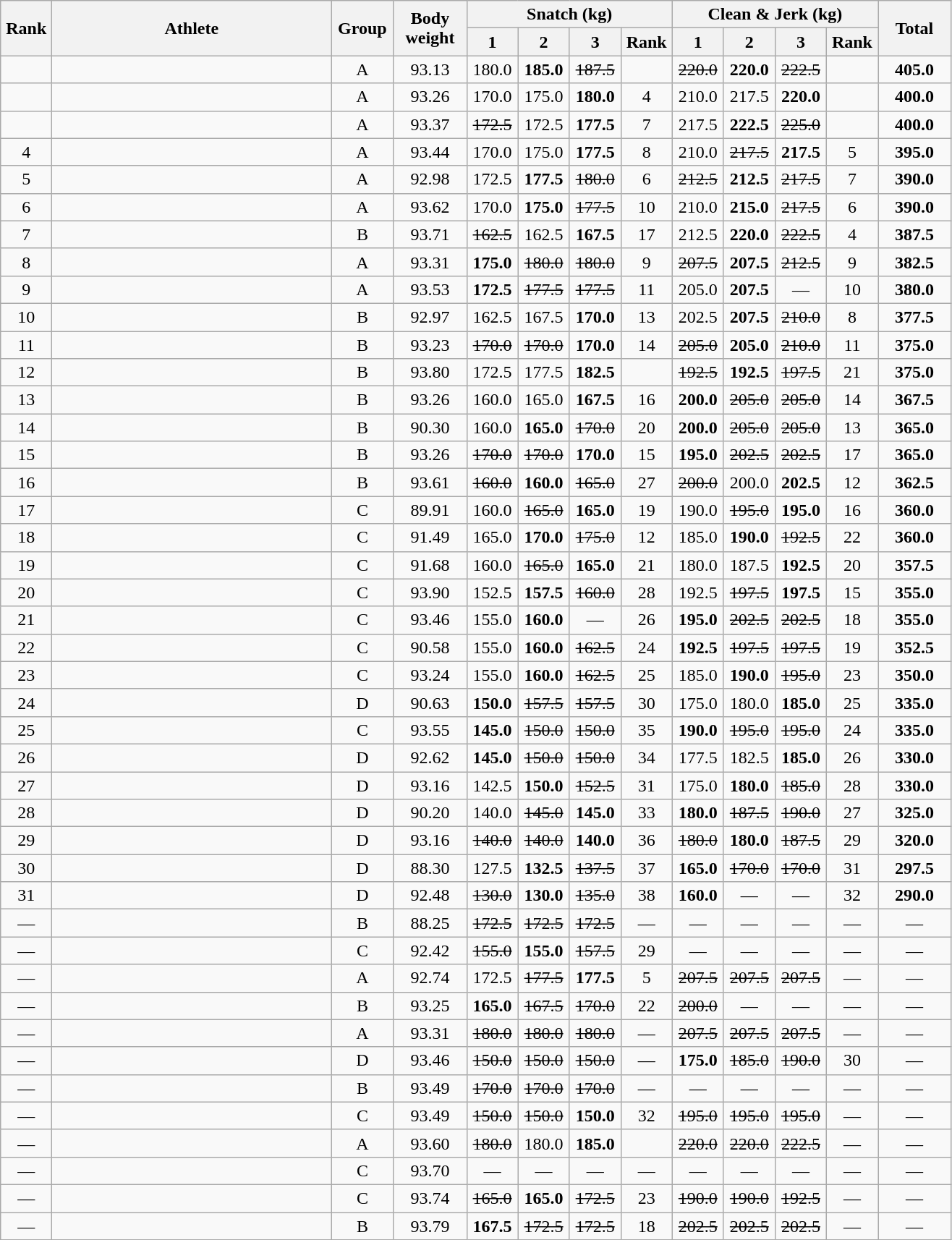<table class = "wikitable" style="text-align:center;">
<tr>
<th rowspan=2 width=40>Rank</th>
<th rowspan=2 width=250>Athlete</th>
<th rowspan=2 width=50>Group</th>
<th rowspan=2 width=60>Body weight</th>
<th colspan=4>Snatch (kg)</th>
<th colspan=4>Clean & Jerk (kg)</th>
<th rowspan=2 width=60>Total</th>
</tr>
<tr>
<th width=40>1</th>
<th width=40>2</th>
<th width=40>3</th>
<th width=40>Rank</th>
<th width=40>1</th>
<th width=40>2</th>
<th width=40>3</th>
<th width=40>Rank</th>
</tr>
<tr>
<td></td>
<td align=left></td>
<td>A</td>
<td>93.13</td>
<td>180.0</td>
<td><strong>185.0</strong></td>
<td><s>187.5 </s></td>
<td></td>
<td><s>220.0 </s></td>
<td><strong>220.0</strong></td>
<td><s>222.5 </s></td>
<td></td>
<td><strong>405.0</strong></td>
</tr>
<tr>
<td></td>
<td align=left></td>
<td>A</td>
<td>93.26</td>
<td>170.0</td>
<td>175.0</td>
<td><strong>180.0</strong></td>
<td>4</td>
<td>210.0</td>
<td>217.5</td>
<td><strong>220.0</strong></td>
<td></td>
<td><strong>400.0</strong></td>
</tr>
<tr>
<td></td>
<td align=left></td>
<td>A</td>
<td>93.37</td>
<td><s>172.5 </s></td>
<td>172.5</td>
<td><strong>177.5</strong></td>
<td>7</td>
<td>217.5</td>
<td><strong>222.5</strong></td>
<td><s>225.0 </s></td>
<td></td>
<td><strong>400.0</strong></td>
</tr>
<tr>
<td>4</td>
<td align=left></td>
<td>A</td>
<td>93.44</td>
<td>170.0</td>
<td>175.0</td>
<td><strong>177.5</strong></td>
<td>8</td>
<td>210.0</td>
<td><s>217.5 </s></td>
<td><strong>217.5</strong></td>
<td>5</td>
<td><strong>395.0</strong></td>
</tr>
<tr>
<td>5</td>
<td align=left></td>
<td>A</td>
<td>92.98</td>
<td>172.5</td>
<td><strong>177.5</strong></td>
<td><s>180.0 </s></td>
<td>6</td>
<td><s>212.5 </s></td>
<td><strong>212.5</strong></td>
<td><s>217.5 </s></td>
<td>7</td>
<td><strong>390.0</strong></td>
</tr>
<tr>
<td>6</td>
<td align=left></td>
<td>A</td>
<td>93.62</td>
<td>170.0</td>
<td><strong>175.0</strong></td>
<td><s>177.5 </s></td>
<td>10</td>
<td>210.0</td>
<td><strong>215.0</strong></td>
<td><s>217.5 </s></td>
<td>6</td>
<td><strong>390.0</strong></td>
</tr>
<tr>
<td>7</td>
<td align=left></td>
<td>B</td>
<td>93.71</td>
<td><s>162.5 </s></td>
<td>162.5</td>
<td><strong>167.5</strong></td>
<td>17</td>
<td>212.5</td>
<td><strong>220.0</strong></td>
<td><s>222.5 </s></td>
<td>4</td>
<td><strong>387.5</strong></td>
</tr>
<tr>
<td>8</td>
<td align=left></td>
<td>A</td>
<td>93.31</td>
<td><strong>175.0</strong></td>
<td><s>180.0 </s></td>
<td><s>180.0 </s></td>
<td>9</td>
<td><s>207.5 </s></td>
<td><strong>207.5</strong></td>
<td><s>212.5 </s></td>
<td>9</td>
<td><strong>382.5</strong></td>
</tr>
<tr>
<td>9</td>
<td align=left></td>
<td>A</td>
<td>93.53</td>
<td><strong>172.5</strong></td>
<td><s>177.5 </s></td>
<td><s>177.5 </s></td>
<td>11</td>
<td>205.0</td>
<td><strong>207.5</strong></td>
<td>—</td>
<td>10</td>
<td><strong>380.0</strong></td>
</tr>
<tr>
<td>10</td>
<td align=left></td>
<td>B</td>
<td>92.97</td>
<td>162.5</td>
<td>167.5</td>
<td><strong>170.0</strong></td>
<td>13</td>
<td>202.5</td>
<td><strong>207.5</strong></td>
<td><s>210.0 </s></td>
<td>8</td>
<td><strong>377.5</strong></td>
</tr>
<tr>
<td>11</td>
<td align=left></td>
<td>B</td>
<td>93.23</td>
<td><s>170.0 </s></td>
<td><s>170.0 </s></td>
<td><strong>170.0</strong></td>
<td>14</td>
<td><s>205.0 </s></td>
<td><strong>205.0</strong></td>
<td><s>210.0 </s></td>
<td>11</td>
<td><strong>375.0</strong></td>
</tr>
<tr>
<td>12</td>
<td align=left></td>
<td>B</td>
<td>93.80</td>
<td>172.5</td>
<td>177.5</td>
<td><strong>182.5</strong></td>
<td></td>
<td><s>192.5 </s></td>
<td><strong>192.5</strong></td>
<td><s>197.5 </s></td>
<td>21</td>
<td><strong>375.0</strong></td>
</tr>
<tr>
<td>13</td>
<td align=left></td>
<td>B</td>
<td>93.26</td>
<td>160.0</td>
<td>165.0</td>
<td><strong>167.5</strong></td>
<td>16</td>
<td><strong>200.0</strong></td>
<td><s>205.0 </s></td>
<td><s>205.0 </s></td>
<td>14</td>
<td><strong>367.5</strong></td>
</tr>
<tr>
<td>14</td>
<td align=left></td>
<td>B</td>
<td>90.30</td>
<td>160.0</td>
<td><strong>165.0</strong></td>
<td><s>170.0 </s></td>
<td>20</td>
<td><strong>200.0</strong></td>
<td><s>205.0 </s></td>
<td><s>205.0 </s></td>
<td>13</td>
<td><strong>365.0</strong></td>
</tr>
<tr>
<td>15</td>
<td align=left></td>
<td>B</td>
<td>93.26</td>
<td><s>170.0 </s></td>
<td><s>170.0 </s></td>
<td><strong>170.0</strong></td>
<td>15</td>
<td><strong>195.0</strong></td>
<td><s>202.5 </s></td>
<td><s>202.5 </s></td>
<td>17</td>
<td><strong>365.0</strong></td>
</tr>
<tr>
<td>16</td>
<td align=left></td>
<td>B</td>
<td>93.61</td>
<td><s>160.0 </s></td>
<td><strong>160.0</strong></td>
<td><s>165.0 </s></td>
<td>27</td>
<td><s>200.0 </s></td>
<td>200.0</td>
<td><strong>202.5</strong></td>
<td>12</td>
<td><strong>362.5</strong></td>
</tr>
<tr>
<td>17</td>
<td align=left></td>
<td>C</td>
<td>89.91</td>
<td>160.0</td>
<td><s>165.0 </s></td>
<td><strong>165.0</strong></td>
<td>19</td>
<td>190.0</td>
<td><s>195.0 </s></td>
<td><strong>195.0</strong></td>
<td>16</td>
<td><strong>360.0</strong></td>
</tr>
<tr>
<td>18</td>
<td align=left></td>
<td>C</td>
<td>91.49</td>
<td>165.0</td>
<td><strong>170.0</strong></td>
<td><s>175.0 </s></td>
<td>12</td>
<td>185.0</td>
<td><strong>190.0</strong></td>
<td><s>192.5 </s></td>
<td>22</td>
<td><strong>360.0</strong></td>
</tr>
<tr>
<td>19</td>
<td align=left></td>
<td>C</td>
<td>91.68</td>
<td>160.0</td>
<td><s>165.0 </s></td>
<td><strong>165.0</strong></td>
<td>21</td>
<td>180.0</td>
<td>187.5</td>
<td><strong>192.5</strong></td>
<td>20</td>
<td><strong>357.5</strong></td>
</tr>
<tr>
<td>20</td>
<td align=left></td>
<td>C</td>
<td>93.90</td>
<td>152.5</td>
<td><strong>157.5</strong></td>
<td><s>160.0 </s></td>
<td>28</td>
<td>192.5</td>
<td><s>197.5 </s></td>
<td><strong>197.5</strong></td>
<td>15</td>
<td><strong>355.0</strong></td>
</tr>
<tr>
<td>21</td>
<td align=left></td>
<td>C</td>
<td>93.46</td>
<td>155.0</td>
<td><strong>160.0</strong></td>
<td>—</td>
<td>26</td>
<td><strong>195.0</strong></td>
<td><s>202.5 </s></td>
<td><s>202.5 </s></td>
<td>18</td>
<td><strong>355.0</strong></td>
</tr>
<tr>
<td>22</td>
<td align=left></td>
<td>C</td>
<td>90.58</td>
<td>155.0</td>
<td><strong>160.0</strong></td>
<td><s>162.5 </s></td>
<td>24</td>
<td><strong>192.5</strong></td>
<td><s>197.5 </s></td>
<td><s>197.5 </s></td>
<td>19</td>
<td><strong>352.5</strong></td>
</tr>
<tr>
<td>23</td>
<td align=left></td>
<td>C</td>
<td>93.24</td>
<td>155.0</td>
<td><strong>160.0</strong></td>
<td><s>162.5 </s></td>
<td>25</td>
<td>185.0</td>
<td><strong>190.0</strong></td>
<td><s>195.0 </s></td>
<td>23</td>
<td><strong>350.0</strong></td>
</tr>
<tr>
<td>24</td>
<td align=left></td>
<td>D</td>
<td>90.63</td>
<td><strong>150.0</strong></td>
<td><s>157.5 </s></td>
<td><s>157.5 </s></td>
<td>30</td>
<td>175.0</td>
<td>180.0</td>
<td><strong>185.0</strong></td>
<td>25</td>
<td><strong>335.0</strong></td>
</tr>
<tr>
<td>25</td>
<td align=left></td>
<td>C</td>
<td>93.55</td>
<td><strong>145.0</strong></td>
<td><s>150.0 </s></td>
<td><s>150.0 </s></td>
<td>35</td>
<td><strong>190.0</strong></td>
<td><s>195.0 </s></td>
<td><s>195.0 </s></td>
<td>24</td>
<td><strong>335.0</strong></td>
</tr>
<tr>
<td>26</td>
<td align=left></td>
<td>D</td>
<td>92.62</td>
<td><strong>145.0</strong></td>
<td><s>150.0 </s></td>
<td><s>150.0 </s></td>
<td>34</td>
<td>177.5</td>
<td>182.5</td>
<td><strong>185.0</strong></td>
<td>26</td>
<td><strong>330.0</strong></td>
</tr>
<tr>
<td>27</td>
<td align=left></td>
<td>D</td>
<td>93.16</td>
<td>142.5</td>
<td><strong>150.0</strong></td>
<td><s>152.5 </s></td>
<td>31</td>
<td>175.0</td>
<td><strong>180.0</strong></td>
<td><s>185.0 </s></td>
<td>28</td>
<td><strong>330.0</strong></td>
</tr>
<tr>
<td>28</td>
<td align=left></td>
<td>D</td>
<td>90.20</td>
<td>140.0</td>
<td><s>145.0 </s></td>
<td><strong>145.0</strong></td>
<td>33</td>
<td><strong>180.0</strong></td>
<td><s>187.5 </s></td>
<td><s>190.0 </s></td>
<td>27</td>
<td><strong>325.0</strong></td>
</tr>
<tr>
<td>29</td>
<td align=left></td>
<td>D</td>
<td>93.16</td>
<td><s>140.0 </s></td>
<td><s>140.0 </s></td>
<td><strong>140.0</strong></td>
<td>36</td>
<td><s>180.0 </s></td>
<td><strong>180.0</strong></td>
<td><s>187.5 </s></td>
<td>29</td>
<td><strong>320.0</strong></td>
</tr>
<tr>
<td>30</td>
<td align=left></td>
<td>D</td>
<td>88.30</td>
<td>127.5</td>
<td><strong>132.5</strong></td>
<td><s>137.5 </s></td>
<td>37</td>
<td><strong>165.0</strong></td>
<td><s>170.0 </s></td>
<td><s>170.0 </s></td>
<td>31</td>
<td><strong>297.5</strong></td>
</tr>
<tr>
<td>31</td>
<td align=left></td>
<td>D</td>
<td>92.48</td>
<td><s>130.0 </s></td>
<td><strong>130.0</strong></td>
<td><s>135.0 </s></td>
<td>38</td>
<td><strong>160.0</strong></td>
<td>—</td>
<td>—</td>
<td>32</td>
<td><strong>290.0</strong></td>
</tr>
<tr>
<td>—</td>
<td align=left></td>
<td>B</td>
<td>88.25</td>
<td><s>172.5 </s></td>
<td><s>172.5 </s></td>
<td><s>172.5 </s></td>
<td>—</td>
<td>—</td>
<td>—</td>
<td>—</td>
<td>—</td>
<td>—</td>
</tr>
<tr>
<td>—</td>
<td align=left></td>
<td>C</td>
<td>92.42</td>
<td><s>155.0 </s></td>
<td><strong>155.0</strong></td>
<td><s>157.5 </s></td>
<td>29</td>
<td>—</td>
<td>—</td>
<td>—</td>
<td>—</td>
<td>—</td>
</tr>
<tr>
<td>—</td>
<td align=left></td>
<td>A</td>
<td>92.74</td>
<td>172.5</td>
<td><s>177.5 </s></td>
<td><strong>177.5</strong></td>
<td>5</td>
<td><s>207.5 </s></td>
<td><s>207.5 </s></td>
<td><s>207.5 </s></td>
<td>—</td>
<td>—</td>
</tr>
<tr>
<td>—</td>
<td align=left></td>
<td>B</td>
<td>93.25</td>
<td><strong>165.0</strong></td>
<td><s>167.5 </s></td>
<td><s>170.0 </s></td>
<td>22</td>
<td><s>200.0 </s></td>
<td>—</td>
<td>—</td>
<td>—</td>
<td>—</td>
</tr>
<tr>
<td>—</td>
<td align=left></td>
<td>A</td>
<td>93.31</td>
<td><s>180.0 </s></td>
<td><s>180.0 </s></td>
<td><s>180.0 </s></td>
<td>—</td>
<td><s>207.5 </s></td>
<td><s>207.5 </s></td>
<td><s>207.5 </s></td>
<td>—</td>
<td>—</td>
</tr>
<tr>
<td>—</td>
<td align=left></td>
<td>D</td>
<td>93.46</td>
<td><s>150.0 </s></td>
<td><s>150.0 </s></td>
<td><s>150.0 </s></td>
<td>—</td>
<td><strong>175.0</strong></td>
<td><s>185.0 </s></td>
<td><s>190.0 </s></td>
<td>30</td>
<td>—</td>
</tr>
<tr>
<td>—</td>
<td align=left></td>
<td>B</td>
<td>93.49</td>
<td><s>170.0 </s></td>
<td><s>170.0 </s></td>
<td><s>170.0 </s></td>
<td>—</td>
<td>—</td>
<td>—</td>
<td>—</td>
<td>—</td>
<td>—</td>
</tr>
<tr>
<td>—</td>
<td align=left></td>
<td>C</td>
<td>93.49</td>
<td><s>150.0 </s></td>
<td><s>150.0 </s></td>
<td><strong>150.0</strong></td>
<td>32</td>
<td><s>195.0 </s></td>
<td><s>195.0 </s></td>
<td><s>195.0 </s></td>
<td>—</td>
<td>—</td>
</tr>
<tr>
<td>—</td>
<td align=left></td>
<td>A</td>
<td>93.60</td>
<td><s>180.0 </s></td>
<td>180.0</td>
<td><strong>185.0</strong></td>
<td></td>
<td><s>220.0 </s></td>
<td><s>220.0 </s></td>
<td><s>222.5 </s></td>
<td>—</td>
<td>—</td>
</tr>
<tr>
<td>—</td>
<td align=left></td>
<td>C</td>
<td>93.70</td>
<td>—</td>
<td>—</td>
<td>—</td>
<td>—</td>
<td>—</td>
<td>—</td>
<td>—</td>
<td>—</td>
<td>—</td>
</tr>
<tr>
<td>—</td>
<td align=left></td>
<td>C</td>
<td>93.74</td>
<td><s>165.0 </s></td>
<td><strong>165.0</strong></td>
<td><s>172.5 </s></td>
<td>23</td>
<td><s>190.0 </s></td>
<td><s>190.0 </s></td>
<td><s>192.5 </s></td>
<td>—</td>
<td>—</td>
</tr>
<tr>
<td>—</td>
<td align=left></td>
<td>B</td>
<td>93.79</td>
<td><strong>167.5</strong></td>
<td><s>172.5 </s></td>
<td><s>172.5 </s></td>
<td>18</td>
<td><s>202.5 </s></td>
<td><s>202.5 </s></td>
<td><s>202.5 </s></td>
<td>—</td>
<td>—</td>
</tr>
</table>
